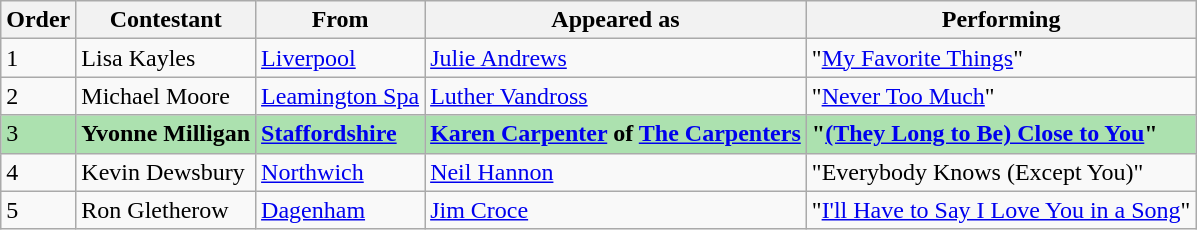<table class="wikitable">
<tr>
<th>Order</th>
<th>Contestant</th>
<th>From</th>
<th>Appeared as</th>
<th>Performing</th>
</tr>
<tr>
<td>1</td>
<td>Lisa Kayles</td>
<td><a href='#'>Liverpool</a></td>
<td><a href='#'>Julie Andrews</a></td>
<td>"<a href='#'>My Favorite Things</a>"</td>
</tr>
<tr>
<td>2</td>
<td>Michael Moore</td>
<td><a href='#'>Leamington Spa</a></td>
<td><a href='#'>Luther Vandross</a></td>
<td>"<a href='#'>Never Too Much</a>"</td>
</tr>
<tr style="background:#ACE1AF;">
<td>3</td>
<td><strong>Yvonne Milligan</strong></td>
<td><strong><a href='#'>Staffordshire</a></strong></td>
<td><strong><a href='#'>Karen Carpenter</a> of <a href='#'>The Carpenters</a></strong></td>
<td><strong>"<a href='#'>(They Long to Be) Close to You</a>"</strong></td>
</tr>
<tr>
<td>4</td>
<td>Kevin Dewsbury</td>
<td><a href='#'>Northwich</a></td>
<td><a href='#'>Neil Hannon</a></td>
<td>"Everybody Knows (Except You)"</td>
</tr>
<tr>
<td>5</td>
<td>Ron Gletherow</td>
<td><a href='#'>Dagenham</a></td>
<td><a href='#'>Jim Croce</a></td>
<td>"<a href='#'>I'll Have to Say I Love You in a Song</a>"</td>
</tr>
</table>
